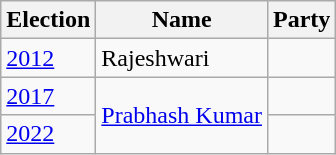<table class="wikitable sortable">
<tr>
<th>Election</th>
<th>Name</th>
<th colspan=2>Party</th>
</tr>
<tr>
<td><a href='#'>2012</a></td>
<td>Rajeshwari</td>
<td></td>
</tr>
<tr>
<td><a href='#'>2017</a></td>
<td rowspan=2><a href='#'>Prabhash Kumar</a></td>
<td></td>
</tr>
<tr>
<td><a href='#'>2022</a></td>
</tr>
</table>
